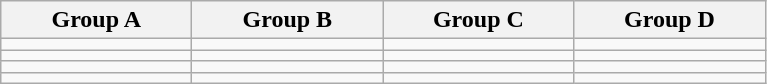<table class="wikitable">
<tr>
<th width=120>Group A</th>
<th width=120>Group B</th>
<th width=120>Group C</th>
<th width=120>Group D</th>
</tr>
<tr>
<td></td>
<td></td>
<td></td>
<td></td>
</tr>
<tr>
<td></td>
<td></td>
<td></td>
<td></td>
</tr>
<tr>
<td></td>
<td></td>
<td></td>
<td></td>
</tr>
<tr>
<td></td>
<td></td>
<td></td>
<td></td>
</tr>
</table>
